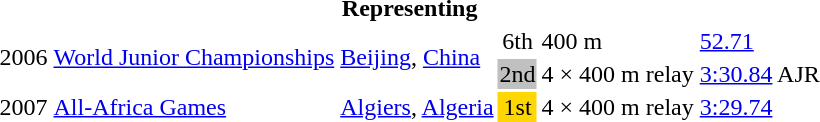<table>
<tr>
<th colspan="6">Representing </th>
</tr>
<tr>
<td rowspan=2>2006</td>
<td rowspan=2><a href='#'>World Junior Championships</a></td>
<td rowspan=2><a href='#'>Beijing</a>, <a href='#'>China</a></td>
<td align="center">6th</td>
<td>400 m</td>
<td><a href='#'>52.71</a></td>
</tr>
<tr>
<td bgcolor="silver" align="center">2nd</td>
<td>4 × 400 m relay</td>
<td><a href='#'>3:30.84</a> AJR</td>
</tr>
<tr>
<td rowspan=1>2007</td>
<td rowspan=1><a href='#'>All-Africa Games</a></td>
<td rowspan=1><a href='#'>Algiers</a>, <a href='#'>Algeria</a></td>
<td bgcolor="gold" align="center">1st</td>
<td>4 × 400 m relay</td>
<td><a href='#'>3:29.74</a></td>
</tr>
</table>
